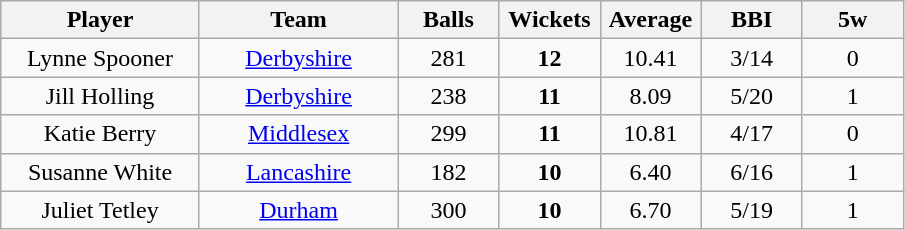<table class="wikitable" style="text-align:center">
<tr>
<th width=125>Player</th>
<th width=125>Team</th>
<th width=60>Balls</th>
<th width=60>Wickets</th>
<th width=60>Average</th>
<th width=60>BBI</th>
<th width=60>5w</th>
</tr>
<tr>
<td>Lynne Spooner</td>
<td><a href='#'>Derbyshire</a></td>
<td>281</td>
<td><strong>12</strong></td>
<td>10.41</td>
<td>3/14</td>
<td>0</td>
</tr>
<tr>
<td>Jill Holling</td>
<td><a href='#'>Derbyshire</a></td>
<td>238</td>
<td><strong>11</strong></td>
<td>8.09</td>
<td>5/20</td>
<td>1</td>
</tr>
<tr>
<td>Katie Berry</td>
<td><a href='#'>Middlesex</a></td>
<td>299</td>
<td><strong>11</strong></td>
<td>10.81</td>
<td>4/17</td>
<td>0</td>
</tr>
<tr>
<td>Susanne White</td>
<td><a href='#'>Lancashire</a></td>
<td>182</td>
<td><strong>10</strong></td>
<td>6.40</td>
<td>6/16</td>
<td>1</td>
</tr>
<tr>
<td>Juliet Tetley</td>
<td><a href='#'>Durham</a></td>
<td>300</td>
<td><strong>10</strong></td>
<td>6.70</td>
<td>5/19</td>
<td>1</td>
</tr>
</table>
